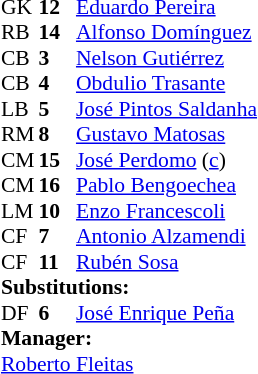<table style="font-size:90%; margin:0.2em auto;" cellspacing="0" cellpadding="0">
<tr>
<th width="25"></th>
<th width="25"></th>
</tr>
<tr>
<td>GK</td>
<td><strong>12</strong></td>
<td><a href='#'>Eduardo Pereira</a></td>
</tr>
<tr>
<td>RB</td>
<td><strong>14</strong></td>
<td><a href='#'>Alfonso Domínguez</a></td>
</tr>
<tr>
<td>CB</td>
<td><strong>3</strong></td>
<td><a href='#'>Nelson Gutiérrez</a></td>
</tr>
<tr>
<td>CB</td>
<td><strong>4</strong></td>
<td><a href='#'>Obdulio Trasante</a></td>
</tr>
<tr>
<td>LB</td>
<td><strong>5</strong></td>
<td><a href='#'>José Pintos Saldanha</a></td>
<td></td>
</tr>
<tr>
<td>RM</td>
<td><strong>8</strong></td>
<td><a href='#'>Gustavo Matosas</a></td>
<td></td>
</tr>
<tr>
<td>CM</td>
<td><strong>15</strong></td>
<td><a href='#'>José Perdomo</a> (<a href='#'>c</a>)</td>
<td></td>
</tr>
<tr>
<td>CM</td>
<td><strong>16</strong></td>
<td><a href='#'>Pablo Bengoechea</a></td>
</tr>
<tr>
<td>LM</td>
<td><strong>10</strong></td>
<td><a href='#'>Enzo Francescoli</a></td>
<td></td>
</tr>
<tr>
<td>CF</td>
<td><strong>7</strong></td>
<td><a href='#'>Antonio Alzamendi</a></td>
<td></td>
<td></td>
</tr>
<tr>
<td>CF</td>
<td><strong>11</strong></td>
<td><a href='#'>Rubén Sosa</a></td>
<td></td>
</tr>
<tr>
<td colspan=4><strong>Substitutions:</strong></td>
</tr>
<tr>
<td>DF</td>
<td><strong>6</strong></td>
<td><a href='#'>José Enrique Peña</a></td>
<td></td>
<td></td>
</tr>
<tr>
<td colspan=4><strong>Manager:</strong></td>
</tr>
<tr>
<td colspan="4"> <a href='#'>Roberto Fleitas</a></td>
</tr>
</table>
